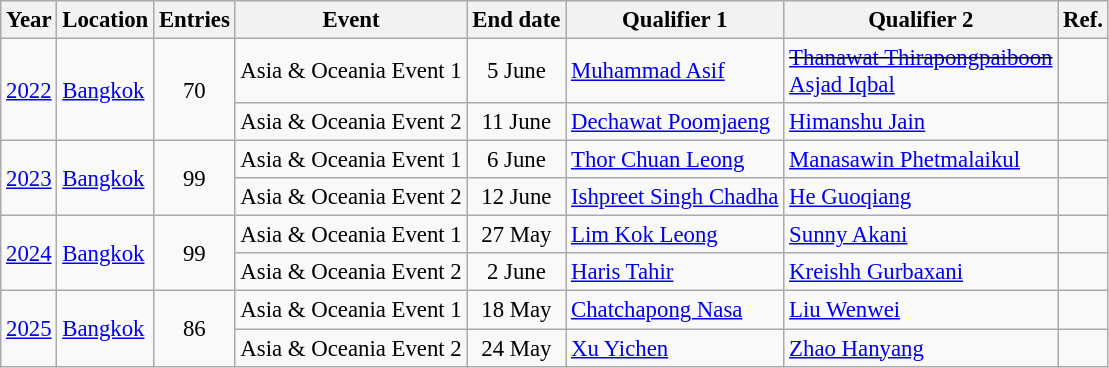<table class="wikitable" style="font-size:95%;">
<tr>
<th>Year</th>
<th>Location</th>
<th>Entries</th>
<th>Event</th>
<th>End date</th>
<th>Qualifier 1</th>
<th>Qualifier 2</th>
<th>Ref.</th>
</tr>
<tr>
<td rowspan="2"><a href='#'>2022</a></td>
<td rowspan="2"><a href='#'>Bangkok</a></td>
<td align=center rowspan="2">70</td>
<td>Asia & Oceania Event 1</td>
<td align=center>5 June</td>
<td> <a href='#'>Muhammad Asif</a></td>
<td><s> <a href='#'>Thanawat Thirapongpaiboon</a></s><br> <a href='#'>Asjad Iqbal</a></td>
<td></td>
</tr>
<tr>
<td>Asia & Oceania Event 2</td>
<td align=center>11 June</td>
<td> <a href='#'>Dechawat Poomjaeng</a></td>
<td> <a href='#'>Himanshu Jain</a></td>
<td></td>
</tr>
<tr>
<td rowspan="2"><a href='#'>2023</a></td>
<td rowspan="2"><a href='#'>Bangkok</a></td>
<td align=center rowspan="2">99</td>
<td>Asia & Oceania Event 1</td>
<td align=center>6 June</td>
<td> <a href='#'>Thor Chuan Leong</a></td>
<td> <a href='#'>Manasawin Phetmalaikul</a></td>
<td></td>
</tr>
<tr>
<td>Asia & Oceania Event 2</td>
<td align=center>12 June</td>
<td> <a href='#'>Ishpreet Singh Chadha</a></td>
<td> <a href='#'>He Guoqiang</a></td>
<td></td>
</tr>
<tr>
<td rowspan="2"><a href='#'>2024</a></td>
<td rowspan="2"><a href='#'>Bangkok</a></td>
<td align=center rowspan="2">99</td>
<td>Asia & Oceania Event 1</td>
<td align=center>27 May</td>
<td> <a href='#'>Lim Kok Leong</a></td>
<td> <a href='#'>Sunny Akani</a></td>
<td></td>
</tr>
<tr>
<td>Asia & Oceania Event 2</td>
<td align=center>2 June</td>
<td> <a href='#'>Haris Tahir</a></td>
<td> <a href='#'>Kreishh Gurbaxani</a></td>
<td></td>
</tr>
<tr>
<td rowspan="2"><a href='#'>2025</a></td>
<td rowspan="2"><a href='#'>Bangkok</a></td>
<td align=center rowspan="2">86</td>
<td>Asia & Oceania Event 1</td>
<td align=center>18 May</td>
<td> <a href='#'>Chatchapong Nasa</a></td>
<td> <a href='#'>Liu Wenwei</a></td>
<td></td>
</tr>
<tr>
<td>Asia & Oceania Event 2</td>
<td align=center>24 May</td>
<td> <a href='#'>Xu Yichen</a></td>
<td> <a href='#'>Zhao Hanyang</a></td>
<td></td>
</tr>
</table>
